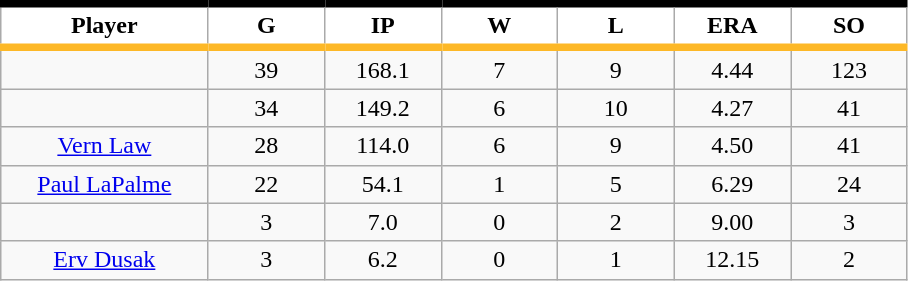<table class="wikitable sortable">
<tr>
<th style="background:#FFFFFF; border-top:#000000 5px solid; border-bottom:#FDB827 5px solid;" width="16%">Player</th>
<th style="background:#FFFFFF; border-top:#000000 5px solid; border-bottom:#FDB827 5px solid;" width="9%">G</th>
<th style="background:#FFFFFF; border-top:#000000 5px solid; border-bottom:#FDB827 5px solid;" width="9%">IP</th>
<th style="background:#FFFFFF; border-top:#000000 5px solid; border-bottom:#FDB827 5px solid;" width="9%">W</th>
<th style="background:#FFFFFF; border-top:#000000 5px solid; border-bottom:#FDB827 5px solid;" width="9%">L</th>
<th style="background:#FFFFFF; border-top:#000000 5px solid; border-bottom:#FDB827 5px solid;" width="9%">ERA</th>
<th style="background:#FFFFFF; border-top:#000000 5px solid; border-bottom:#FDB827 5px solid;" width="9%">SO</th>
</tr>
<tr align="center">
<td></td>
<td>39</td>
<td>168.1</td>
<td>7</td>
<td>9</td>
<td>4.44</td>
<td>123</td>
</tr>
<tr align="center">
<td></td>
<td>34</td>
<td>149.2</td>
<td>6</td>
<td>10</td>
<td>4.27</td>
<td>41</td>
</tr>
<tr align="center">
<td><a href='#'>Vern Law</a></td>
<td>28</td>
<td>114.0</td>
<td>6</td>
<td>9</td>
<td>4.50</td>
<td>41</td>
</tr>
<tr align="center">
<td><a href='#'>Paul LaPalme</a></td>
<td>22</td>
<td>54.1</td>
<td>1</td>
<td>5</td>
<td>6.29</td>
<td>24</td>
</tr>
<tr align="center">
<td></td>
<td>3</td>
<td>7.0</td>
<td>0</td>
<td>2</td>
<td>9.00</td>
<td>3</td>
</tr>
<tr align="center">
<td><a href='#'>Erv Dusak</a></td>
<td>3</td>
<td>6.2</td>
<td>0</td>
<td>1</td>
<td>12.15</td>
<td>2</td>
</tr>
</table>
